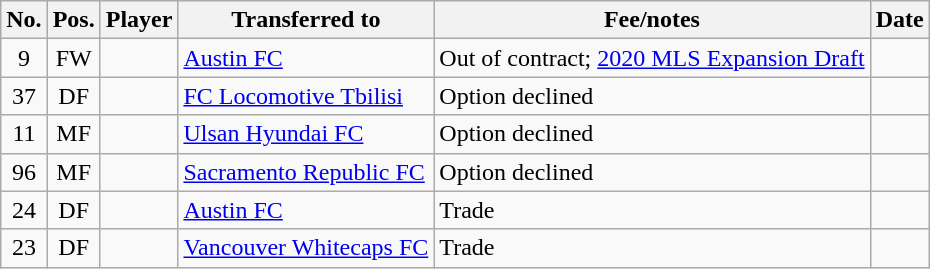<table class="wikitable sortable">
<tr>
<th>No.</th>
<th><strong>Pos.</strong></th>
<th><strong>Player</strong></th>
<th><strong>Transferred to</strong></th>
<th><strong>Fee/notes</strong></th>
<th><strong>Date</strong></th>
</tr>
<tr>
<td align="center">9</td>
<td align="center">FW</td>
<td></td>
<td> <a href='#'>Austin FC</a></td>
<td>Out of contract; <a href='#'>2020 MLS Expansion Draft</a></td>
<td></td>
</tr>
<tr>
<td align="center">37</td>
<td align="center">DF</td>
<td></td>
<td> <a href='#'>FC Locomotive Tbilisi</a></td>
<td>Option declined</td>
<td></td>
</tr>
<tr>
<td align="center">11</td>
<td align="center">MF</td>
<td></td>
<td> <a href='#'>Ulsan Hyundai FC</a></td>
<td>Option declined</td>
<td></td>
</tr>
<tr>
<td align="center">96</td>
<td align="center">MF</td>
<td></td>
<td> <a href='#'>Sacramento Republic FC</a></td>
<td>Option declined</td>
<td></td>
</tr>
<tr>
<td align="center">24</td>
<td align="center">DF</td>
<td></td>
<td> <a href='#'>Austin FC</a></td>
<td>Trade</td>
<td></td>
</tr>
<tr>
<td align="center">23</td>
<td align="center">DF</td>
<td></td>
<td> <a href='#'>Vancouver Whitecaps FC</a></td>
<td>Trade</td>
<td></td>
</tr>
</table>
